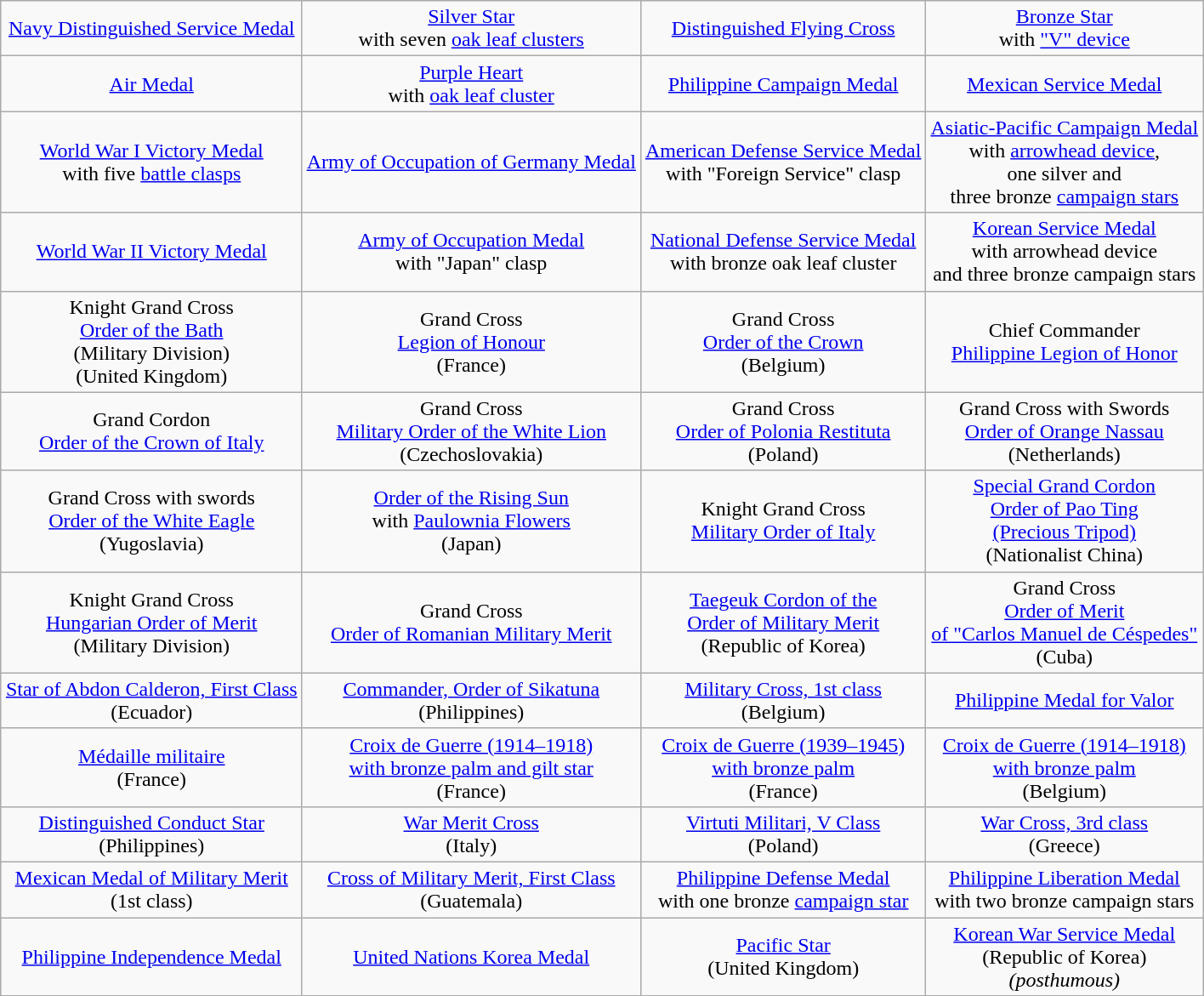<table class="wikitable" style="margin-left: auto; margin-right: auto; text-align: center; margin-top: -1px;">
<tr>
<td><a href='#'>Navy Distinguished Service Medal</a></td>
<td><a href='#'>Silver Star</a><br>with seven <a href='#'>oak leaf clusters</a></td>
<td><a href='#'>Distinguished Flying Cross</a></td>
<td><a href='#'>Bronze Star</a><br>with <a href='#'>"V" device</a></td>
</tr>
<tr>
<td><a href='#'>Air Medal</a></td>
<td><a href='#'>Purple Heart</a><br>with <a href='#'>oak leaf cluster</a></td>
<td><a href='#'>Philippine Campaign Medal</a></td>
<td><a href='#'>Mexican Service Medal</a></td>
</tr>
<tr>
<td><a href='#'>World War I Victory Medal</a><br>with five <a href='#'>battle clasps</a></td>
<td><a href='#'>Army of Occupation of Germany Medal</a></td>
<td><a href='#'>American Defense Service Medal</a><br>with "Foreign Service" clasp</td>
<td><a href='#'>Asiatic-Pacific Campaign Medal</a><br>with <a href='#'>arrowhead device</a>,<br>one silver and <br>three bronze <a href='#'>campaign stars</a></td>
</tr>
<tr>
<td><a href='#'>World War II Victory Medal</a></td>
<td><a href='#'>Army of Occupation Medal</a><br>with "Japan" clasp</td>
<td><a href='#'>National Defense Service Medal</a><br>with bronze oak leaf cluster</td>
<td><a href='#'>Korean Service Medal</a><br>with arrowhead device <br>and three bronze campaign stars</td>
</tr>
<tr>
<td>Knight Grand Cross<br><a href='#'>Order of the Bath</a><br>(Military Division)<br>(United Kingdom)</td>
<td>Grand Cross<br><a href='#'>Legion of Honour</a> <br>(France)</td>
<td>Grand Cross<br><a href='#'>Order of the Crown</a> <br>(Belgium)</td>
<td>Chief Commander<br><a href='#'>Philippine Legion of Honor</a></td>
</tr>
<tr>
<td>Grand Cordon<br><a href='#'>Order of the Crown of Italy</a></td>
<td>Grand Cross<br><a href='#'>Military Order of the White Lion</a><br>(Czechoslovakia)</td>
<td>Grand Cross<br><a href='#'>Order of Polonia Restituta</a><br>(Poland)</td>
<td>Grand Cross with Swords<br><a href='#'>Order of Orange Nassau</a><br>(Netherlands)</td>
</tr>
<tr>
<td>Grand Cross with swords<br><a href='#'>Order of the White Eagle</a><br>(Yugoslavia)</td>
<td><a href='#'>Order of the Rising Sun</a> <br>with <a href='#'>Paulownia Flowers</a><br>(Japan)</td>
<td>Knight Grand Cross<br><a href='#'>Military Order of Italy</a></td>
<td><a href='#'>Special Grand Cordon <br>Order of Pao Ting <br>(Precious Tripod)</a><br>(Nationalist China)</td>
</tr>
<tr>
<td>Knight Grand Cross<br><a href='#'>Hungarian Order of Merit</a> <br>(Military Division)</td>
<td>Grand Cross<br><a href='#'>Order of Romanian Military Merit</a></td>
<td><a href='#'>Taegeuk Cordon of the <br>Order of Military Merit</a> <br>(Republic of Korea)</td>
<td>Grand Cross<br><a href='#'>Order of Merit <br> of "Carlos Manuel de Céspedes"</a><br>(Cuba)</td>
</tr>
<tr>
<td><a href='#'>Star of Abdon Calderon, First Class</a> <br>(Ecuador)</td>
<td><a href='#'>Commander, Order of Sikatuna</a> <br>(Philippines)</td>
<td><a href='#'>Military Cross, 1st class</a><br>(Belgium)</td>
<td><a href='#'>Philippine Medal for Valor</a></td>
</tr>
<tr>
<td><a href='#'>Médaille militaire</a><br>(France)</td>
<td><a href='#'>Croix de Guerre (1914–1918) <br>with bronze palm and gilt star</a><br>(France)</td>
<td><a href='#'>Croix de Guerre (1939–1945) <br>with bronze palm</a><br>(France)</td>
<td><a href='#'>Croix de Guerre (1914–1918) <br>with bronze palm</a><br>(Belgium)</td>
</tr>
<tr>
<td><a href='#'>Distinguished Conduct Star</a><br>(Philippines)</td>
<td><a href='#'>War Merit Cross</a><br>(Italy)</td>
<td><a href='#'>Virtuti Militari, V Class</a><br>(Poland)</td>
<td><a href='#'>War Cross, 3rd class</a><br>(Greece)</td>
</tr>
<tr>
<td><a href='#'>Mexican Medal of Military Merit</a><br>(1st class)</td>
<td><a href='#'>Cross of Military Merit, First Class</a> <br>(Guatemala)</td>
<td><a href='#'>Philippine Defense Medal</a><br>with one bronze <a href='#'>campaign star</a></td>
<td><a href='#'>Philippine Liberation Medal</a><br>with two bronze campaign stars</td>
</tr>
<tr>
<td><a href='#'>Philippine Independence Medal</a></td>
<td><a href='#'>United Nations Korea Medal</a></td>
<td><a href='#'>Pacific Star</a><br>(United Kingdom)</td>
<td><a href='#'>Korean War Service Medal</a><br>(Republic of Korea)<br><em>(posthumous)</em></td>
</tr>
</table>
